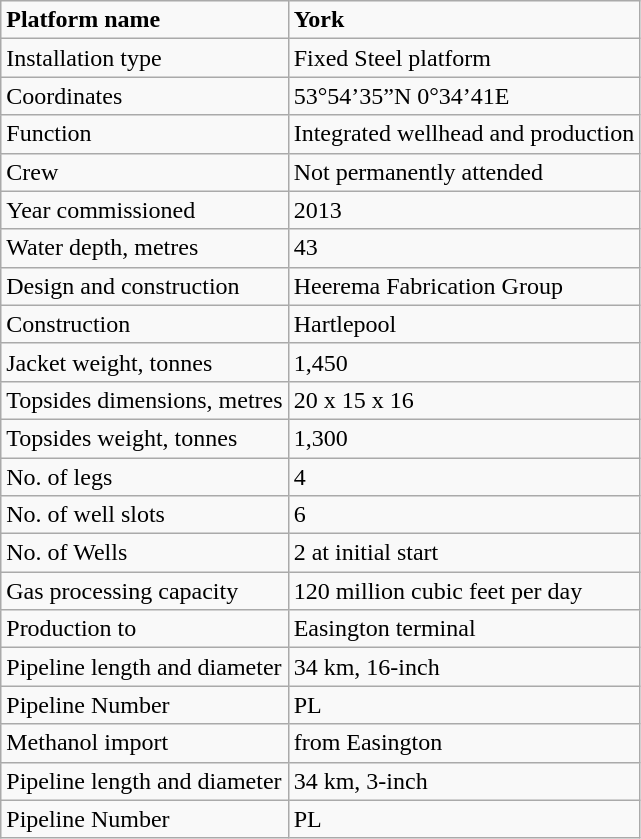<table class="wikitable">
<tr>
<td><strong>Platform name</strong></td>
<td><strong>York</strong></td>
</tr>
<tr>
<td>Installation type</td>
<td>Fixed Steel platform</td>
</tr>
<tr>
<td>Coordinates</td>
<td>53°54’35”N 0°34’41E</td>
</tr>
<tr>
<td>Function</td>
<td>Integrated wellhead and production</td>
</tr>
<tr>
<td>Crew</td>
<td>Not permanently attended</td>
</tr>
<tr>
<td>Year commissioned</td>
<td>2013</td>
</tr>
<tr>
<td>Water depth, metres</td>
<td>43</td>
</tr>
<tr>
<td>Design and construction</td>
<td>Heerema Fabrication Group</td>
</tr>
<tr>
<td>Construction</td>
<td>Hartlepool</td>
</tr>
<tr>
<td>Jacket weight, tonnes</td>
<td>1,450</td>
</tr>
<tr>
<td>Topsides dimensions, metres</td>
<td>20 x 15 x 16</td>
</tr>
<tr>
<td>Topsides weight, tonnes</td>
<td>1,300</td>
</tr>
<tr>
<td>No. of legs</td>
<td>4</td>
</tr>
<tr>
<td>No. of well slots</td>
<td>6</td>
</tr>
<tr>
<td>No. of Wells</td>
<td>2 at initial start</td>
</tr>
<tr>
<td>Gas processing capacity</td>
<td>120 million cubic feet per day</td>
</tr>
<tr>
<td>Production to</td>
<td>Easington terminal</td>
</tr>
<tr>
<td>Pipeline length and diameter</td>
<td>34 km, 16-inch</td>
</tr>
<tr>
<td>Pipeline Number</td>
<td>PL</td>
</tr>
<tr>
<td>Methanol import</td>
<td>from Easington</td>
</tr>
<tr>
<td>Pipeline length and diameter</td>
<td>34 km, 3-inch</td>
</tr>
<tr>
<td>Pipeline Number</td>
<td>PL</td>
</tr>
</table>
